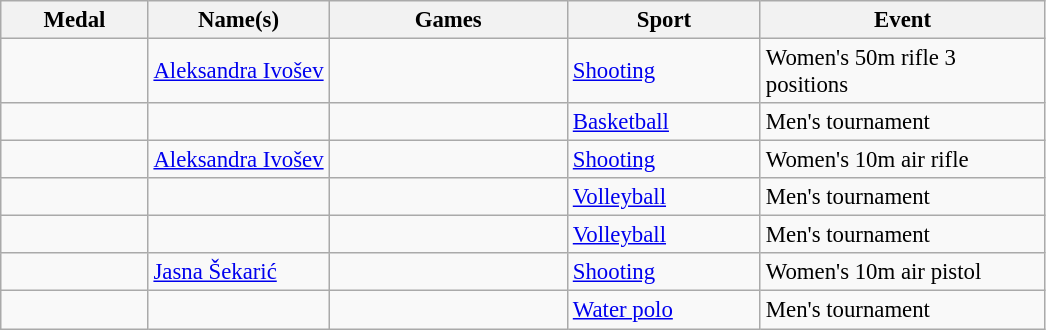<table class="wikitable sortable" style="font-size: 95%;">
<tr>
<th style="width:6em">Medal</th>
<th>Name(s)</th>
<th style="width:10em">Games</th>
<th style="width:8em">Sport</th>
<th style="width:12em">Event</th>
</tr>
<tr>
<td></td>
<td><a href='#'>Aleksandra Ivošev</a></td>
<td></td>
<td> <a href='#'>Shooting</a></td>
<td>Women's 50m rifle 3 positions</td>
</tr>
<tr>
<td></td>
<td></td>
<td></td>
<td> <a href='#'>Basketball</a></td>
<td>Men's tournament</td>
</tr>
<tr>
<td></td>
<td><a href='#'>Aleksandra Ivošev</a></td>
<td></td>
<td> <a href='#'>Shooting</a></td>
<td>Women's 10m air rifle</td>
</tr>
<tr>
<td></td>
<td></td>
<td></td>
<td> <a href='#'>Volleyball</a></td>
<td>Men's tournament</td>
</tr>
<tr>
<td></td>
<td></td>
<td></td>
<td> <a href='#'>Volleyball</a></td>
<td>Men's tournament</td>
</tr>
<tr>
<td></td>
<td><a href='#'>Jasna Šekarić</a></td>
<td></td>
<td> <a href='#'>Shooting</a></td>
<td>Women's 10m air pistol</td>
</tr>
<tr>
<td></td>
<td></td>
<td></td>
<td> <a href='#'>Water polo</a></td>
<td>Men's tournament</td>
</tr>
</table>
